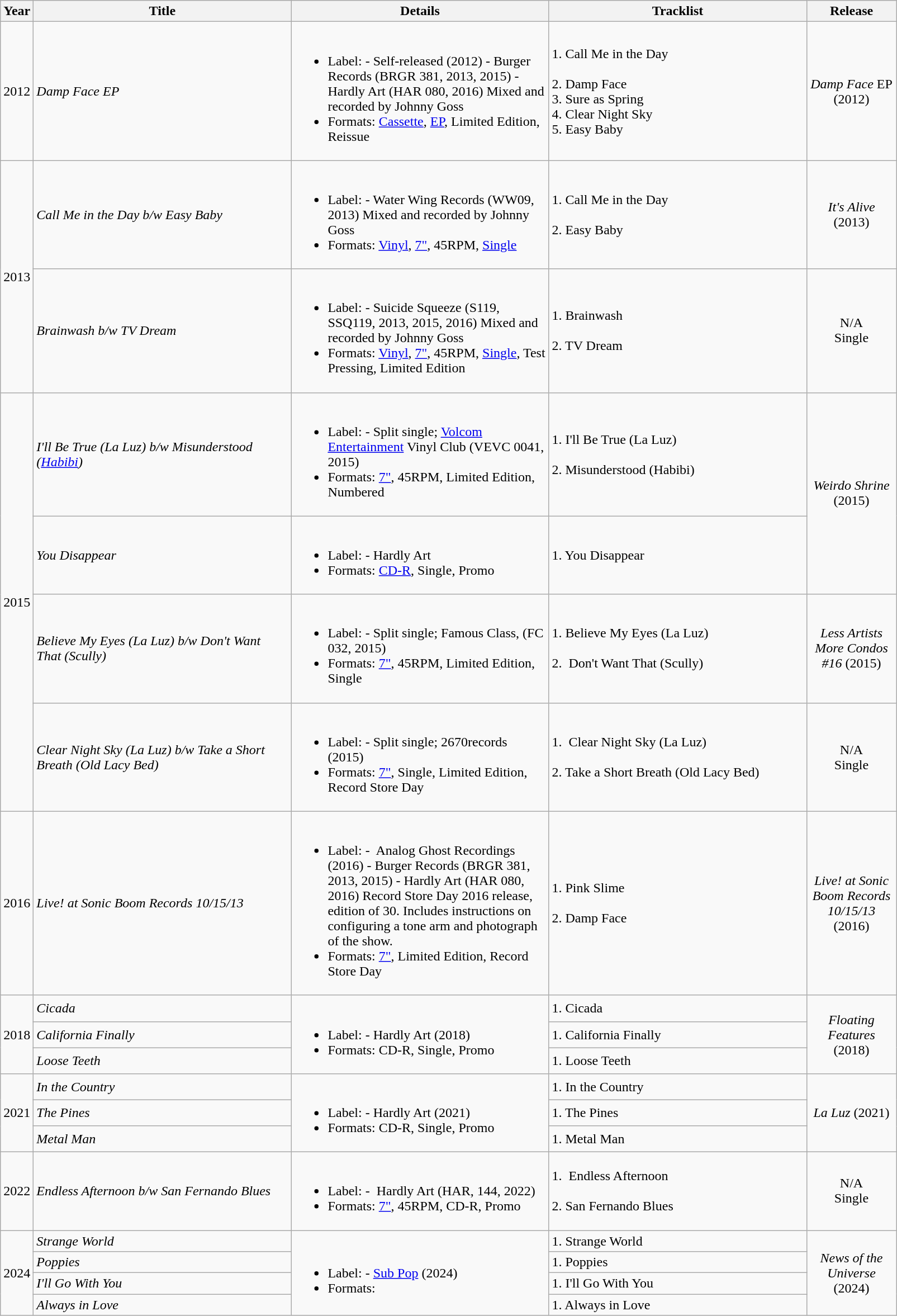<table class="wikitable" style="background: ; text-align:left;">
<tr>
<th width="15" style="background:  ">Year</th>
<th width="300" style="background: ">Title</th>
<th width="300" style="background: ">Details</th>
<th width="300" style="background: ">Tracklist</th>
<th width="100" style="background: ">Release</th>
</tr>
<tr>
<td style="background: ">2012</td>
<td style="background: " align="left"><em>Damp Face EP</em></td>
<td><br><ul><li>Label: - Self-released (2012) - Burger Records (BRGR 381, 2013, 2015) - Hardly Art (HAR 080, 2016) Mixed and recorded by Johnny Goss</li><li>Formats: <a href='#'>Cassette</a>, <a href='#'>EP</a>, Limited Edition, Reissue</li></ul></td>
<td>1. Call Me in the Day<br><br>2. Damp Face<br>
3. Sure as Spring<br>
4. Clear Night Sky<br>
5. Easy Baby</td>
<td rowspan="1" align="center"><em>Damp Face</em> EP (2012)</td>
</tr>
<tr>
<td rowspan="2" align="center">2013</td>
<td style="background: " align="left"><em>Call Me in the Day b/w Easy Baby</em></td>
<td><br><ul><li>Label: - Water Wing Records (WW09, 2013) Mixed and recorded by Johnny Goss</li><li>Formats: <a href='#'>Vinyl</a>, <a href='#'>7"</a>, 45RPM, <a href='#'>Single</a></li></ul></td>
<td>1. Call Me in the Day<br><br>2. Easy Baby</td>
<td align="center" rowspan="1"><em>It's Alive</em> (2013)</td>
</tr>
<tr>
<td style="background: " align="left"><em>Brainwash b/w TV Dream</em></td>
<td><br><ul><li>Label: - Suicide Squeeze (S119, SSQ119, 2013, 2015, 2016) Mixed and recorded by Johnny Goss</li><li>Formats: <a href='#'>Vinyl</a>, <a href='#'>7"</a>, 45RPM, <a href='#'>Single</a>, Test Pressing, Limited Edition</li></ul></td>
<td>1. Brainwash<br><br>2. TV Dream</td>
<td align="center" rowspan="1">N/A<br>Single</td>
</tr>
<tr>
<td rowspan="4" align="center">2015</td>
<td style="background: " align="left"><em>I'll Be True (La Luz) b/w Misunderstood (<a href='#'>Habibi</a>)</em></td>
<td><br><ul><li>Label: - Split single; <a href='#'>Volcom Entertainment</a> Vinyl Club (VEVC 0041, 2015)</li><li>Formats: <a href='#'>7"</a>, 45RPM, Limited Edition, Numbered</li></ul></td>
<td>1. I'll Be True (La Luz)<br><br>2. Misunderstood (Habibi)</td>
<td rowspan="2" align="center"><em>Weirdo Shrine</em> (2015)</td>
</tr>
<tr>
<td style="background: " align="left"><em>You Disappear</em></td>
<td><br><ul><li>Label: - Hardly Art  </li><li>Formats: <a href='#'>CD-R</a>, Single, Promo</li></ul></td>
<td>1. You Disappear</td>
</tr>
<tr>
<td style="background: " align="left"><em>Believe My Eyes (La Luz) b/w Don't Want That (Scully)</em></td>
<td><br><ul><li>Label: - Split single; Famous Class, (FC 032, 2015)</li><li>Formats: <a href='#'>7"</a>, 45RPM, Limited Edition, Single</li></ul></td>
<td>1. Believe My Eyes (La Luz)<br><br>2.  Don't Want That (Scully)</td>
<td rowspan="1" align="center"><em>Less Artists More Condos #16</em> (2015)</td>
</tr>
<tr>
<td style="background: " align="left"><em>Clear Night Sky (La Luz) b/w Take a Short Breath (Old Lacy Bed)</em></td>
<td><br><ul><li>Label: - Split single; 2670records (2015)</li><li>Formats: <a href='#'>7"</a>, Single, Limited Edition, Record Store Day</li></ul></td>
<td>1.  Clear Night Sky (La Luz)<br><br>2. Take a Short Breath (Old Lacy Bed)</td>
<td rowspan="1" align="center">N/A<br>Single</td>
</tr>
<tr>
<td style="background: ">2016</td>
<td style="background: " align="left"><em>Live! at Sonic Boom Records 10/15/13</em></td>
<td><br><ul><li>Label: -  Analog Ghost Recordings (2016) - Burger Records (BRGR 381, 2013, 2015) - Hardly Art (HAR 080, 2016) Record Store Day 2016 release, edition of 30. Includes instructions on configuring a tone arm and photograph of the show.</li><li>Formats: <a href='#'>7"</a>, Limited Edition, Record Store Day</li></ul></td>
<td>1. Pink Slime<br><br>2. Damp Face</td>
<td rowspan="1" align="center"><em>Live! at Sonic Boom Records 10/15/13</em> (2016)</td>
</tr>
<tr>
<td rowspan="3" align="center">2018</td>
<td style="background: " align="left"><em>Cicada</em></td>
<td rowspan="3" align="left"><br><ul><li>Label: - Hardly Art (2018)</li><li>Formats: CD-R, Single, Promo</li></ul></td>
<td>1. Cicada</td>
<td rowspan="3" align="center"><em>Floating Features</em> (2018)</td>
</tr>
<tr>
<td style="background: " align="left"><em>California Finally</em></td>
<td>1. California Finally</td>
</tr>
<tr>
<td style="background: " align="left"><em>Loose Teeth</em></td>
<td>1. Loose Teeth</td>
</tr>
<tr>
<td rowspan="3" align="center">2021</td>
<td style="background: " align="left"><em>In the Country</em></td>
<td rowspan="3" align="left"><br><ul><li>Label: - Hardly Art (2021)</li><li>Formats: CD-R, Single, Promo</li></ul></td>
<td>1. In the Country</td>
<td rowspan="3" align="center"><em>La Luz</em> (2021)</td>
</tr>
<tr>
<td style="background: " align="left"><em>The Pines</em></td>
<td>1. The Pines</td>
</tr>
<tr>
<td style="background: " align="left"><em>Metal Man</em></td>
<td>1. Metal Man  </td>
</tr>
<tr>
<td>2022</td>
<td style="background: " align="left"><em>Endless Afternoon b/w San Fernando Blues</em></td>
<td><br><ul><li>Label: -  Hardly Art (HAR, 144, 2022)</li><li>Formats: <a href='#'>7"</a>, 45RPM, CD-R, Promo</li></ul></td>
<td>1.  Endless Afternoon<br><br>2. San Fernando Blues</td>
<td rowspan="1" align="center">N/A<br>Single</td>
</tr>
<tr>
<td rowspan="4" align="center">2024</td>
<td style="background: " align="left"><em>Strange World</em></td>
<td rowspan="4" align="left"><br><ul><li>Label: - <a href='#'>Sub Pop</a> (2024)</li><li>Formats:</li></ul></td>
<td>1. Strange World</td>
<td rowspan="4" align="center"><em>News of the Universe</em> (2024)</td>
</tr>
<tr>
<td style="background: " align="left"><em>Poppies</em></td>
<td>1. Poppies</td>
</tr>
<tr>
<td style="background: " align="left"><em>I'll Go With You</em></td>
<td>1. I'll Go With You</td>
</tr>
<tr>
<td style="background: " align="left"><em>Always in Love</em></td>
<td>1. Always in Love</td>
</tr>
</table>
